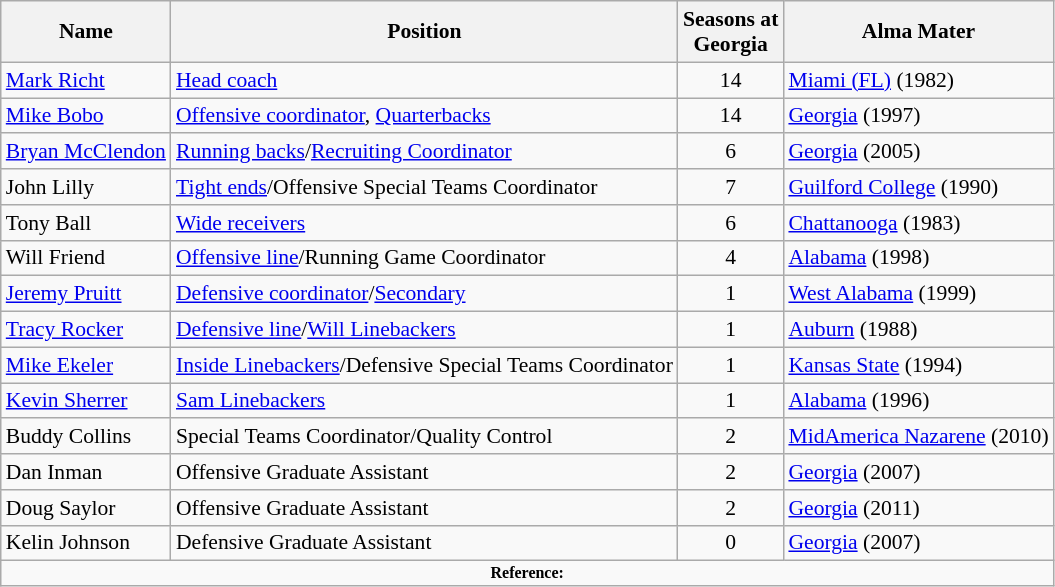<table class="wikitable" style="font-size:90%;">
<tr>
<th>Name</th>
<th>Position</th>
<th>Seasons at<br>Georgia</th>
<th>Alma Mater</th>
</tr>
<tr>
<td><a href='#'>Mark Richt</a></td>
<td><a href='#'>Head coach</a></td>
<td align=center>14</td>
<td><a href='#'>Miami (FL)</a> (1982)</td>
</tr>
<tr>
<td><a href='#'>Mike Bobo</a></td>
<td><a href='#'>Offensive coordinator</a>, <a href='#'>Quarterbacks</a></td>
<td align=center>14</td>
<td><a href='#'>Georgia</a> (1997)</td>
</tr>
<tr>
<td><a href='#'>Bryan McClendon</a></td>
<td><a href='#'>Running backs</a>/<a href='#'>Recruiting Coordinator</a></td>
<td align=center>6</td>
<td><a href='#'>Georgia</a> (2005)</td>
</tr>
<tr>
<td>John Lilly</td>
<td><a href='#'>Tight ends</a>/Offensive Special Teams Coordinator</td>
<td align=center>7</td>
<td><a href='#'>Guilford College</a> (1990)</td>
</tr>
<tr>
<td>Tony Ball</td>
<td><a href='#'>Wide receivers</a></td>
<td align=center>6</td>
<td><a href='#'>Chattanooga</a> (1983)</td>
</tr>
<tr>
<td>Will Friend</td>
<td><a href='#'>Offensive line</a>/Running Game Coordinator</td>
<td align=center>4</td>
<td><a href='#'>Alabama</a> (1998)</td>
</tr>
<tr>
<td><a href='#'>Jeremy Pruitt</a></td>
<td><a href='#'>Defensive coordinator</a>/<a href='#'>Secondary</a></td>
<td align=center>1</td>
<td><a href='#'>West Alabama</a> (1999)</td>
</tr>
<tr>
<td><a href='#'>Tracy Rocker</a></td>
<td><a href='#'>Defensive line</a>/<a href='#'>Will Linebackers</a></td>
<td align=center>1</td>
<td><a href='#'>Auburn</a> (1988)</td>
</tr>
<tr>
<td><a href='#'>Mike Ekeler</a></td>
<td><a href='#'>Inside Linebackers</a>/Defensive Special Teams Coordinator</td>
<td align=center>1</td>
<td><a href='#'>Kansas State</a> (1994)</td>
</tr>
<tr>
<td><a href='#'>Kevin Sherrer</a></td>
<td><a href='#'>Sam Linebackers</a></td>
<td align=center>1</td>
<td><a href='#'>Alabama</a> (1996)</td>
</tr>
<tr>
<td>Buddy Collins</td>
<td>Special Teams Coordinator/Quality Control</td>
<td align=center>2</td>
<td><a href='#'>MidAmerica Nazarene</a> (2010)</td>
</tr>
<tr>
<td>Dan Inman</td>
<td>Offensive Graduate Assistant</td>
<td align=center>2</td>
<td><a href='#'>Georgia</a> (2007)</td>
</tr>
<tr>
<td>Doug Saylor</td>
<td>Offensive Graduate Assistant</td>
<td align=center>2</td>
<td><a href='#'>Georgia</a> (2011)</td>
</tr>
<tr>
<td>Kelin Johnson</td>
<td>Defensive Graduate Assistant</td>
<td align=center>0</td>
<td><a href='#'>Georgia</a> (2007)</td>
</tr>
<tr>
<td colspan="4"  style="font-size:8pt; text-align:center;"><strong>Reference:</strong></td>
</tr>
</table>
